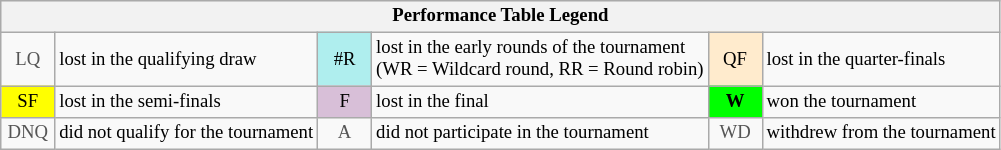<table class="wikitable" style="font-size:78%;">
<tr bgcolor="#efefef">
<th colspan="6">Performance Table Legend</th>
</tr>
<tr>
<td align="center" style="color:#555555;" width="30">LQ</td>
<td>lost in the qualifying draw</td>
<td align="center" style="background:#afeeee;">#R</td>
<td>lost in the early rounds of the tournament<br>(WR = Wildcard round, RR = Round robin)</td>
<td align="center" style="background:#ffebcd;">QF</td>
<td>lost in the quarter-finals</td>
</tr>
<tr>
<td align="center" style="background:yellow;">SF</td>
<td>lost in the semi-finals</td>
<td align="center" style="background:#D8BFD8;">F</td>
<td>lost in the final</td>
<td align="center" style="background:#00ff00;"><strong>W</strong></td>
<td>won the tournament</td>
</tr>
<tr>
<td align="center" style="color:#555555;" width="30">DNQ</td>
<td>did not qualify for the tournament</td>
<td align="center" style="color:#555555;" width="30">A</td>
<td>did not participate in the tournament</td>
<td align="center" style="color:#555555;" width="30">WD</td>
<td>withdrew from the tournament</td>
</tr>
</table>
